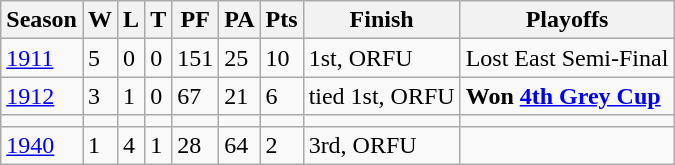<table class="wikitable">
<tr>
<th>Season</th>
<th>W</th>
<th>L</th>
<th>T</th>
<th>PF</th>
<th>PA</th>
<th>Pts</th>
<th>Finish</th>
<th>Playoffs</th>
</tr>
<tr>
<td><a href='#'>1911</a></td>
<td>5</td>
<td>0</td>
<td>0</td>
<td>151</td>
<td>25</td>
<td>10</td>
<td>1st, ORFU</td>
<td>Lost East Semi-Final</td>
</tr>
<tr>
<td><a href='#'>1912</a></td>
<td>3</td>
<td>1</td>
<td>0</td>
<td>67</td>
<td>21</td>
<td>6</td>
<td>tied 1st, ORFU</td>
<td><strong>Won <a href='#'>4th Grey Cup</a></strong></td>
</tr>
<tr>
<td></td>
<td></td>
<td></td>
<td></td>
<td></td>
<td></td>
<td></td>
<td></td>
<td></td>
</tr>
<tr>
<td><a href='#'>1940</a></td>
<td>1</td>
<td>4</td>
<td>1</td>
<td>28</td>
<td>64</td>
<td>2</td>
<td>3rd, ORFU</td>
<td></td>
</tr>
</table>
